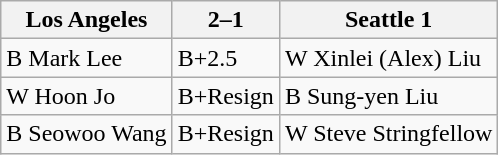<table class="wikitable">
<tr>
<th>Los Angeles</th>
<th>2–1</th>
<th>Seattle 1</th>
</tr>
<tr>
<td>B Mark Lee</td>
<td>B+2.5</td>
<td>W Xinlei (Alex) Liu</td>
</tr>
<tr>
<td>W Hoon Jo</td>
<td>B+Resign</td>
<td>B Sung-yen Liu</td>
</tr>
<tr>
<td>B Seowoo Wang</td>
<td>B+Resign</td>
<td>W Steve Stringfellow</td>
</tr>
</table>
